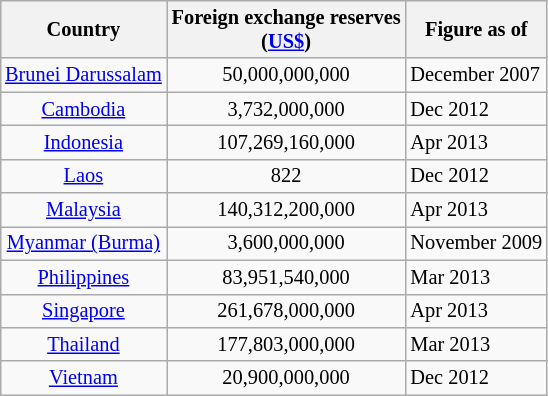<table class="wikitable sortable" align="center" style="margin: 1em 1em 1em 1em; font-size: 85%;">
<tr>
<th align="center">Country</th>
<th align="center">Foreign exchange reserves<br>(<a href='#'>US$</a>)</th>
<th align="center" class="unsortable">Figure as of</th>
</tr>
<tr>
<td align="center"><a href='#'>Brunei Darussalam</a></td>
<td align="center">50,000,000,000</td>
<td align="left">December 2007</td>
</tr>
<tr>
<td align="center"><a href='#'>Cambodia</a></td>
<td align="center">3,732,000,000</td>
<td align="left">Dec 2012</td>
</tr>
<tr>
<td align="center"><a href='#'>Indonesia</a></td>
<td align="center">107,269,160,000</td>
<td align="left">Apr 2013</td>
</tr>
<tr>
<td align="center"><a href='#'>Laos</a></td>
<td align="center">822</td>
<td align="left">Dec 2012</td>
</tr>
<tr>
<td align="center"><a href='#'>Malaysia</a></td>
<td align="center">140,312,200,000</td>
<td align="left">Apr 2013</td>
</tr>
<tr>
<td align="center"><a href='#'>Myanmar (Burma)</a></td>
<td align="center">3,600,000,000</td>
<td align="left">November 2009</td>
</tr>
<tr>
<td align="center"><a href='#'>Philippines</a></td>
<td align="center">83,951,540,000</td>
<td align="left">Mar 2013</td>
</tr>
<tr>
<td align="center"><a href='#'>Singapore</a></td>
<td align="center">261,678,000,000</td>
<td align="left">Apr 2013</td>
</tr>
<tr>
<td align="center"><a href='#'>Thailand</a></td>
<td align="center">177,803,000,000</td>
<td align="left">Mar 2013</td>
</tr>
<tr>
<td align="center"><a href='#'>Vietnam</a></td>
<td align="center">20,900,000,000</td>
<td align="left">Dec 2012</td>
</tr>
</table>
